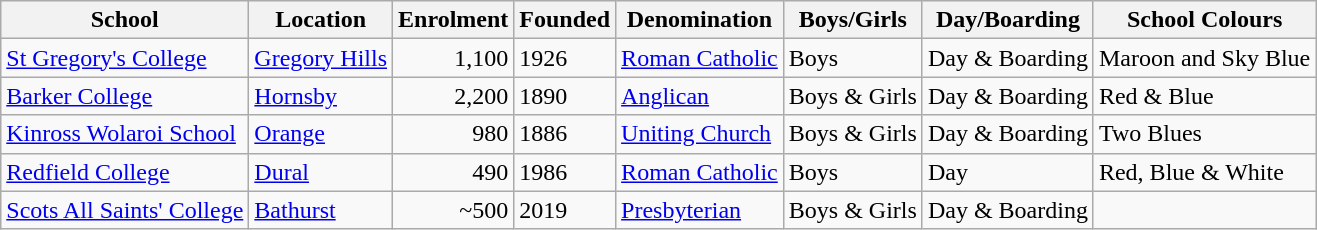<table class="wikitable">
<tr>
<th>School</th>
<th>Location</th>
<th>Enrolment</th>
<th>Founded</th>
<th>Denomination</th>
<th>Boys/Girls</th>
<th>Day/Boarding</th>
<th>School Colours</th>
</tr>
<tr>
<td><a href='#'>St Gregory's College</a></td>
<td><a href='#'>Gregory Hills</a></td>
<td align=right>1,100</td>
<td>1926</td>
<td><a href='#'>Roman Catholic</a></td>
<td>Boys</td>
<td>Day & Boarding</td>
<td>Maroon and Sky Blue</td>
</tr>
<tr>
<td><a href='#'>Barker College</a></td>
<td><a href='#'>Hornsby</a></td>
<td align=right>2,200</td>
<td>1890</td>
<td><a href='#'>Anglican</a></td>
<td>Boys & Girls</td>
<td>Day & Boarding</td>
<td>Red & Blue</td>
</tr>
<tr>
<td><a href='#'>Kinross Wolaroi School</a></td>
<td><a href='#'>Orange</a></td>
<td align=right>980</td>
<td>1886</td>
<td><a href='#'>Uniting Church</a></td>
<td>Boys & Girls</td>
<td>Day & Boarding</td>
<td>Two Blues</td>
</tr>
<tr>
<td><a href='#'>Redfield College</a></td>
<td><a href='#'>Dural</a></td>
<td align=right>490</td>
<td>1986</td>
<td><a href='#'>Roman Catholic</a></td>
<td>Boys</td>
<td>Day</td>
<td>Red, Blue & White</td>
</tr>
<tr>
<td><a href='#'>Scots All Saints' College</a></td>
<td><a href='#'>Bathurst</a></td>
<td align=right>~500</td>
<td>2019</td>
<td><a href='#'>Presbyterian</a></td>
<td>Boys & Girls</td>
<td>Day & Boarding</td>
<td></td>
</tr>
</table>
